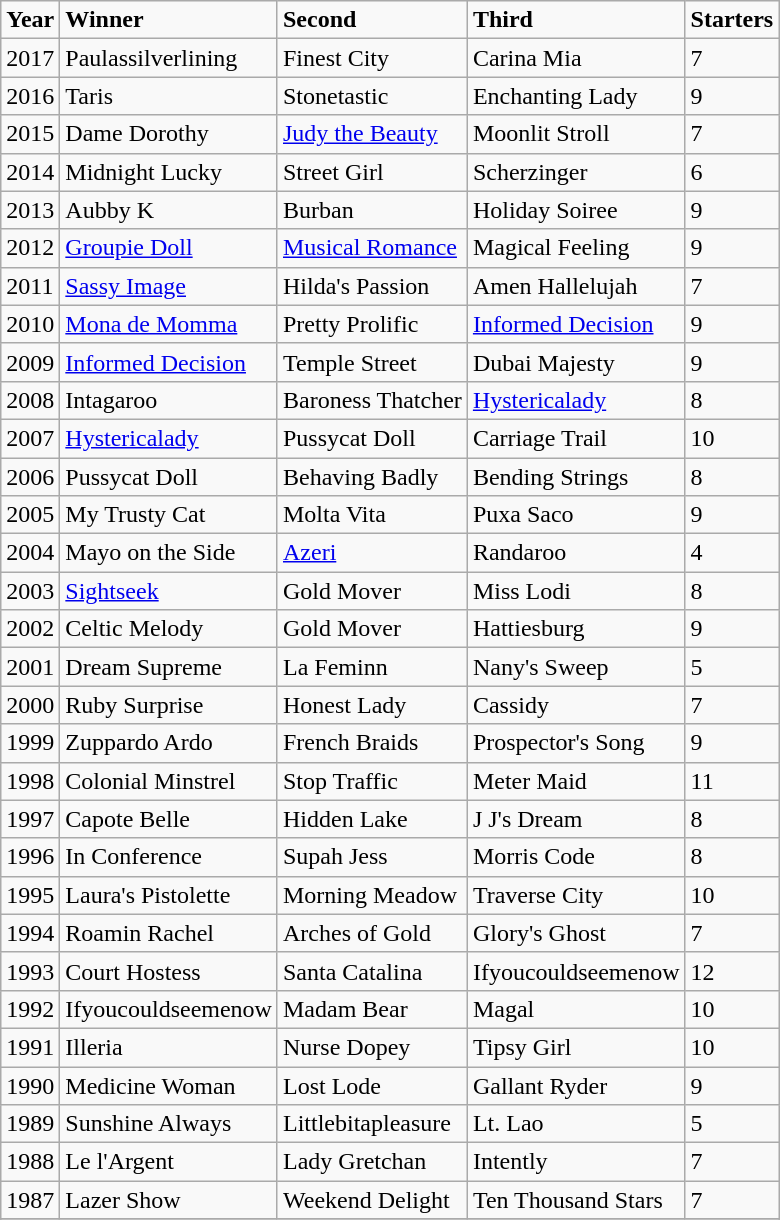<table class="sortable wikitable">
<tr>
<td><strong>Year</strong></td>
<td><strong>Winner</strong></td>
<td><strong>Second</strong></td>
<td><strong>Third</strong></td>
<td><strong>Starters</strong></td>
</tr>
<tr>
<td>2017</td>
<td>Paulassilverlining</td>
<td>Finest City</td>
<td>Carina Mia</td>
<td>7</td>
</tr>
<tr>
<td>2016</td>
<td>Taris</td>
<td>Stonetastic</td>
<td>Enchanting Lady</td>
<td>9</td>
</tr>
<tr>
<td>2015</td>
<td>Dame Dorothy</td>
<td><a href='#'>Judy the Beauty</a></td>
<td>Moonlit Stroll</td>
<td>7</td>
</tr>
<tr>
<td>2014</td>
<td>Midnight Lucky</td>
<td>Street Girl</td>
<td>Scherzinger</td>
<td>6</td>
</tr>
<tr>
<td>2013</td>
<td>Aubby K</td>
<td>Burban</td>
<td>Holiday Soiree</td>
<td>9</td>
</tr>
<tr>
<td>2012</td>
<td><a href='#'>Groupie Doll</a></td>
<td><a href='#'>Musical Romance</a></td>
<td>Magical Feeling</td>
<td>9</td>
</tr>
<tr>
<td>2011</td>
<td><a href='#'>Sassy Image</a></td>
<td>Hilda's Passion</td>
<td>Amen Hallelujah</td>
<td>7</td>
</tr>
<tr>
<td>2010</td>
<td><a href='#'>Mona de Momma</a></td>
<td>Pretty Prolific</td>
<td><a href='#'>Informed Decision</a></td>
<td>9</td>
</tr>
<tr>
<td>2009</td>
<td><a href='#'>Informed Decision</a></td>
<td>Temple Street</td>
<td>Dubai Majesty</td>
<td>9</td>
</tr>
<tr>
<td>2008</td>
<td>Intagaroo</td>
<td>Baroness Thatcher</td>
<td><a href='#'>Hystericalady</a></td>
<td>8</td>
</tr>
<tr>
<td>2007</td>
<td><a href='#'>Hystericalady</a></td>
<td>Pussycat Doll</td>
<td>Carriage Trail</td>
<td>10</td>
</tr>
<tr>
<td>2006</td>
<td>Pussycat Doll</td>
<td>Behaving Badly</td>
<td>Bending Strings</td>
<td>8</td>
</tr>
<tr>
<td>2005</td>
<td>My Trusty Cat</td>
<td>Molta Vita</td>
<td>Puxa Saco</td>
<td>9</td>
</tr>
<tr>
<td>2004</td>
<td>Mayo on the Side</td>
<td><a href='#'>Azeri</a></td>
<td>Randaroo</td>
<td>4</td>
</tr>
<tr>
<td>2003</td>
<td><a href='#'>Sightseek</a></td>
<td>Gold Mover</td>
<td>Miss Lodi</td>
<td>8</td>
</tr>
<tr>
<td>2002</td>
<td>Celtic Melody</td>
<td>Gold Mover</td>
<td>Hattiesburg</td>
<td>9</td>
</tr>
<tr>
<td>2001</td>
<td>Dream Supreme</td>
<td>La Feminn</td>
<td>Nany's Sweep</td>
<td>5</td>
</tr>
<tr>
<td>2000</td>
<td>Ruby Surprise</td>
<td>Honest Lady</td>
<td>Cassidy</td>
<td>7</td>
</tr>
<tr>
<td>1999</td>
<td>Zuppardo Ardo</td>
<td>French Braids</td>
<td>Prospector's Song</td>
<td>9</td>
</tr>
<tr>
<td>1998</td>
<td>Colonial Minstrel</td>
<td>Stop Traffic</td>
<td>Meter Maid</td>
<td>11</td>
</tr>
<tr>
<td>1997</td>
<td>Capote Belle</td>
<td>Hidden Lake</td>
<td>J J's Dream</td>
<td>8</td>
</tr>
<tr>
<td>1996</td>
<td>In Conference</td>
<td>Supah Jess</td>
<td>Morris Code</td>
<td>8</td>
</tr>
<tr>
<td>1995</td>
<td>Laura's Pistolette</td>
<td>Morning Meadow</td>
<td>Traverse City</td>
<td>10</td>
</tr>
<tr>
<td>1994</td>
<td>Roamin Rachel</td>
<td>Arches of Gold</td>
<td>Glory's Ghost</td>
<td>7</td>
</tr>
<tr>
<td>1993</td>
<td>Court Hostess</td>
<td>Santa Catalina</td>
<td>Ifyoucouldseemenow</td>
<td>12</td>
</tr>
<tr>
<td>1992</td>
<td>Ifyoucouldseemenow</td>
<td>Madam Bear</td>
<td>Magal</td>
<td>10</td>
</tr>
<tr>
<td>1991</td>
<td>Illeria</td>
<td>Nurse Dopey</td>
<td>Tipsy Girl</td>
<td>10</td>
</tr>
<tr>
<td>1990</td>
<td>Medicine Woman</td>
<td>Lost Lode</td>
<td>Gallant Ryder</td>
<td>9</td>
</tr>
<tr>
<td>1989</td>
<td>Sunshine Always</td>
<td>Littlebitapleasure</td>
<td>Lt. Lao</td>
<td>5</td>
</tr>
<tr>
<td>1988</td>
<td>Le l'Argent</td>
<td>Lady Gretchan</td>
<td>Intently</td>
<td>7</td>
</tr>
<tr>
<td>1987</td>
<td>Lazer Show</td>
<td>Weekend Delight</td>
<td>Ten Thousand Stars</td>
<td>7</td>
</tr>
<tr>
</tr>
<tr>
</tr>
</table>
